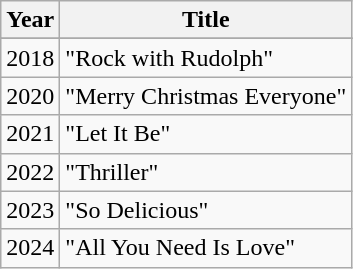<table class="wikitable">
<tr>
<th>Year</th>
<th>Title</th>
</tr>
<tr style=font-size:smaller>
</tr>
<tr>
<td>2018</td>
<td>"Rock with Rudolph"</td>
</tr>
<tr>
<td style="text-align:center;">2020</td>
<td>"Merry Christmas Everyone"</td>
</tr>
<tr>
<td style="text-align:center;">2021</td>
<td>"Let It Be"</td>
</tr>
<tr>
<td style="text-align:center;">2022</td>
<td>"Thriller"</td>
</tr>
<tr>
<td style="text-align:center;">2023</td>
<td>"So Delicious"</td>
</tr>
<tr>
<td style="text-align:center;">2024</td>
<td>"All You Need Is Love"</td>
</tr>
</table>
